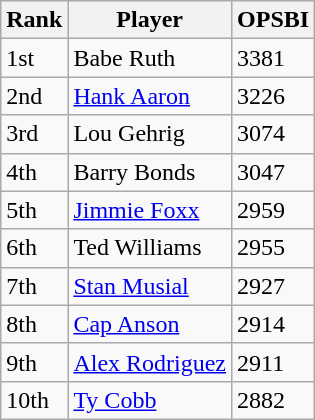<table class="wikitable">
<tr>
<th>Rank</th>
<th>Player</th>
<th>OPSBI</th>
</tr>
<tr>
<td>1st</td>
<td>Babe Ruth</td>
<td>3381</td>
</tr>
<tr>
<td>2nd</td>
<td><a href='#'>Hank Aaron</a></td>
<td>3226</td>
</tr>
<tr>
<td>3rd</td>
<td>Lou Gehrig</td>
<td>3074</td>
</tr>
<tr>
<td>4th</td>
<td>Barry Bonds</td>
<td>3047</td>
</tr>
<tr>
<td>5th</td>
<td><a href='#'>Jimmie Foxx</a></td>
<td>2959</td>
</tr>
<tr>
<td>6th</td>
<td>Ted Williams</td>
<td>2955</td>
</tr>
<tr>
<td>7th</td>
<td><a href='#'>Stan Musial</a></td>
<td>2927</td>
</tr>
<tr>
<td>8th</td>
<td><a href='#'>Cap Anson</a></td>
<td>2914</td>
</tr>
<tr>
<td>9th</td>
<td><a href='#'>Alex Rodriguez</a></td>
<td>2911</td>
</tr>
<tr>
<td>10th</td>
<td><a href='#'>Ty Cobb</a></td>
<td>2882</td>
</tr>
</table>
